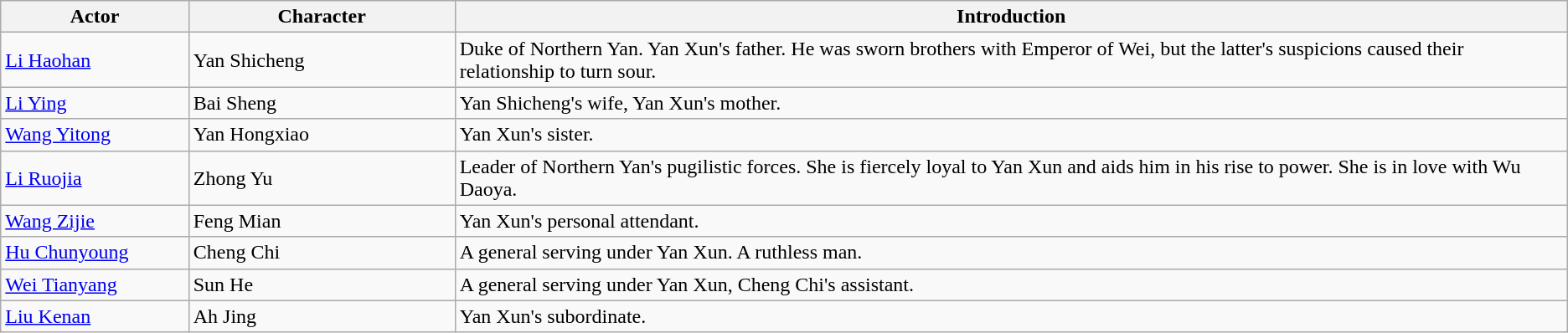<table class="wikitable">
<tr>
<th style="width:12%">Actor</th>
<th style="width:17%">Character</th>
<th>Introduction</th>
</tr>
<tr>
<td><a href='#'>Li Haohan</a></td>
<td>Yan Shicheng</td>
<td>Duke of Northern Yan. Yan Xun's father. He was sworn brothers with Emperor of Wei, but the latter's suspicions caused their relationship to turn sour.</td>
</tr>
<tr>
<td><a href='#'>Li Ying</a></td>
<td>Bai Sheng</td>
<td>Yan Shicheng's wife, Yan Xun's mother.</td>
</tr>
<tr>
<td><a href='#'>Wang Yitong</a></td>
<td>Yan Hongxiao</td>
<td>Yan Xun's sister.</td>
</tr>
<tr>
<td><a href='#'>Li Ruojia</a></td>
<td>Zhong Yu</td>
<td>Leader of Northern Yan's pugilistic forces. She is fiercely loyal to Yan Xun and aids him in his rise to power. She is  in love with Wu Daoya.</td>
</tr>
<tr>
<td><a href='#'>Wang Zijie</a></td>
<td>Feng Mian</td>
<td>Yan Xun's personal attendant.</td>
</tr>
<tr>
<td><a href='#'>Hu Chunyoung</a></td>
<td>Cheng Chi</td>
<td>A general serving under Yan Xun. A ruthless man.</td>
</tr>
<tr>
<td><a href='#'>Wei Tianyang</a></td>
<td>Sun He</td>
<td>A general serving under Yan Xun, Cheng Chi's assistant.</td>
</tr>
<tr>
<td><a href='#'>Liu Kenan</a></td>
<td>Ah Jing</td>
<td>Yan Xun's subordinate.</td>
</tr>
</table>
